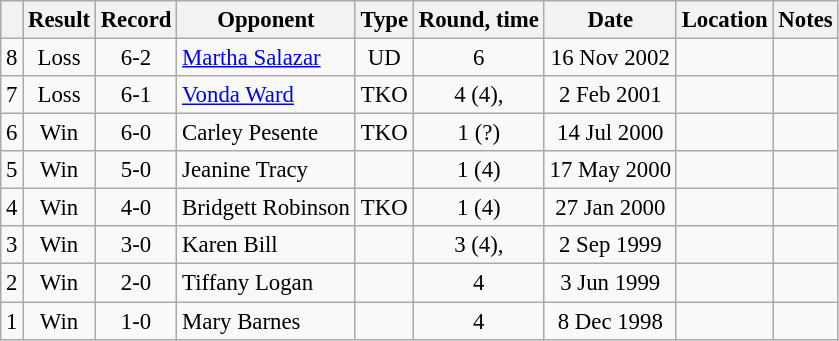<table class="wikitable" style="text-align:center; font-size:95%">
<tr>
<th></th>
<th>Result</th>
<th>Record</th>
<th>Opponent</th>
<th>Type</th>
<th>Round, time</th>
<th>Date</th>
<th>Location</th>
<th>Notes</th>
</tr>
<tr>
<td>8</td>
<td>Loss</td>
<td>6-2</td>
<td style="text-align:left;"> <a href='#'>Martha Salazar</a></td>
<td>UD</td>
<td>6</td>
<td>16 Nov 2002</td>
<td style="text-align:left;"> </td>
<td style="text-align:left;"></td>
</tr>
<tr>
<td>7</td>
<td>Loss</td>
<td>6-1</td>
<td style="text-align:left;"> <a href='#'>Vonda Ward</a></td>
<td>TKO</td>
<td>4 (4), </td>
<td>2 Feb 2001</td>
<td style="text-align:left;"> </td>
<td style="text-align:left;"></td>
</tr>
<tr>
<td>6</td>
<td>Win</td>
<td>6-0</td>
<td style="text-align:left;"> Carley Pesente</td>
<td>TKO</td>
<td>1 (?)</td>
<td>14 Jul 2000</td>
<td style="text-align:left;"> </td>
<td style="text-align:left;"></td>
</tr>
<tr>
<td>5</td>
<td>Win</td>
<td>5-0</td>
<td style="text-align:left;"> Jeanine Tracy</td>
<td></td>
<td>1 (4)</td>
<td>17 May 2000</td>
<td style="text-align:left;"> </td>
<td style="text-align:left;"></td>
</tr>
<tr>
<td>4</td>
<td>Win</td>
<td>4-0</td>
<td style="text-align:left;"> Bridgett Robinson</td>
<td>TKO</td>
<td>1 (4)</td>
<td>27 Jan 2000</td>
<td style="text-align:left;"> </td>
<td style="text-align:left;"></td>
</tr>
<tr>
<td>3</td>
<td>Win</td>
<td>3-0</td>
<td style="text-align:left;"> Karen Bill</td>
<td></td>
<td>3 (4), </td>
<td>2 Sep 1999</td>
<td style="text-align:left;"> </td>
<td style="text-align:left;"></td>
</tr>
<tr>
<td>2</td>
<td>Win</td>
<td>2-0</td>
<td style="text-align:left;"> Tiffany Logan</td>
<td></td>
<td>4</td>
<td>3 Jun 1999</td>
<td style="text-align:left;"> </td>
<td style="text-align:left;"></td>
</tr>
<tr>
<td>1</td>
<td>Win</td>
<td>1-0</td>
<td style="text-align:left;"> Mary Barnes</td>
<td></td>
<td>4</td>
<td>8 Dec 1998</td>
<td style="text-align:left;"> </td>
<td style="text-align:left;"></td>
</tr>
</table>
